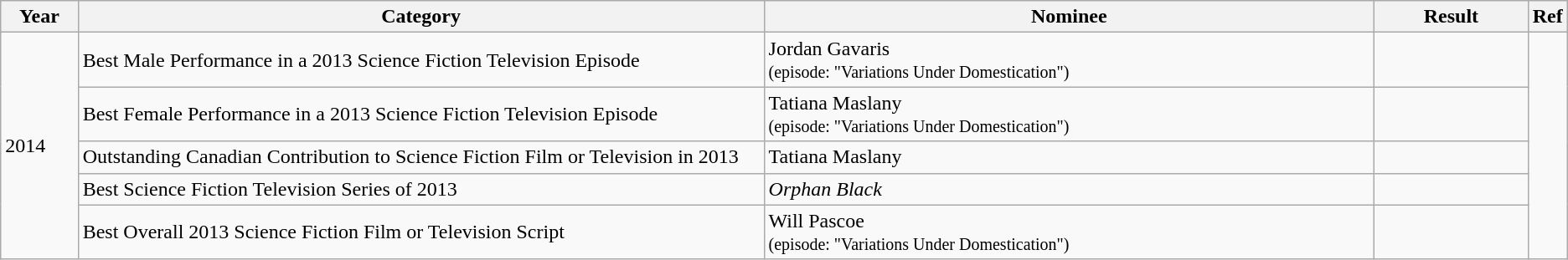<table class="wikitable">
<tr>
<th width=5%>Year</th>
<th width=45%>Category</th>
<th width=40%>Nominee</th>
<th width=10%>Result</th>
<th width=3%>Ref</th>
</tr>
<tr>
<td rowspan=5>2014</td>
<td>Best Male Performance in a 2013 Science Fiction Television Episode</td>
<td>Jordan Gavaris<br><small>(episode: "Variations Under Domestication")</small></td>
<td></td>
<td rowspan=5></td>
</tr>
<tr>
<td>Best Female Performance in a 2013 Science Fiction Television Episode</td>
<td>Tatiana Maslany<br><small>(episode: "Variations Under Domestication")</small></td>
<td></td>
</tr>
<tr>
<td>Outstanding Canadian Contribution to Science Fiction Film or Television in 2013</td>
<td>Tatiana Maslany</td>
<td></td>
</tr>
<tr>
<td>Best Science Fiction Television Series of 2013</td>
<td><em>Orphan Black</em></td>
<td></td>
</tr>
<tr>
<td>Best Overall 2013 Science Fiction Film or Television Script</td>
<td>Will Pascoe<br><small>(episode: "Variations Under Domestication")</small></td>
<td></td>
</tr>
</table>
